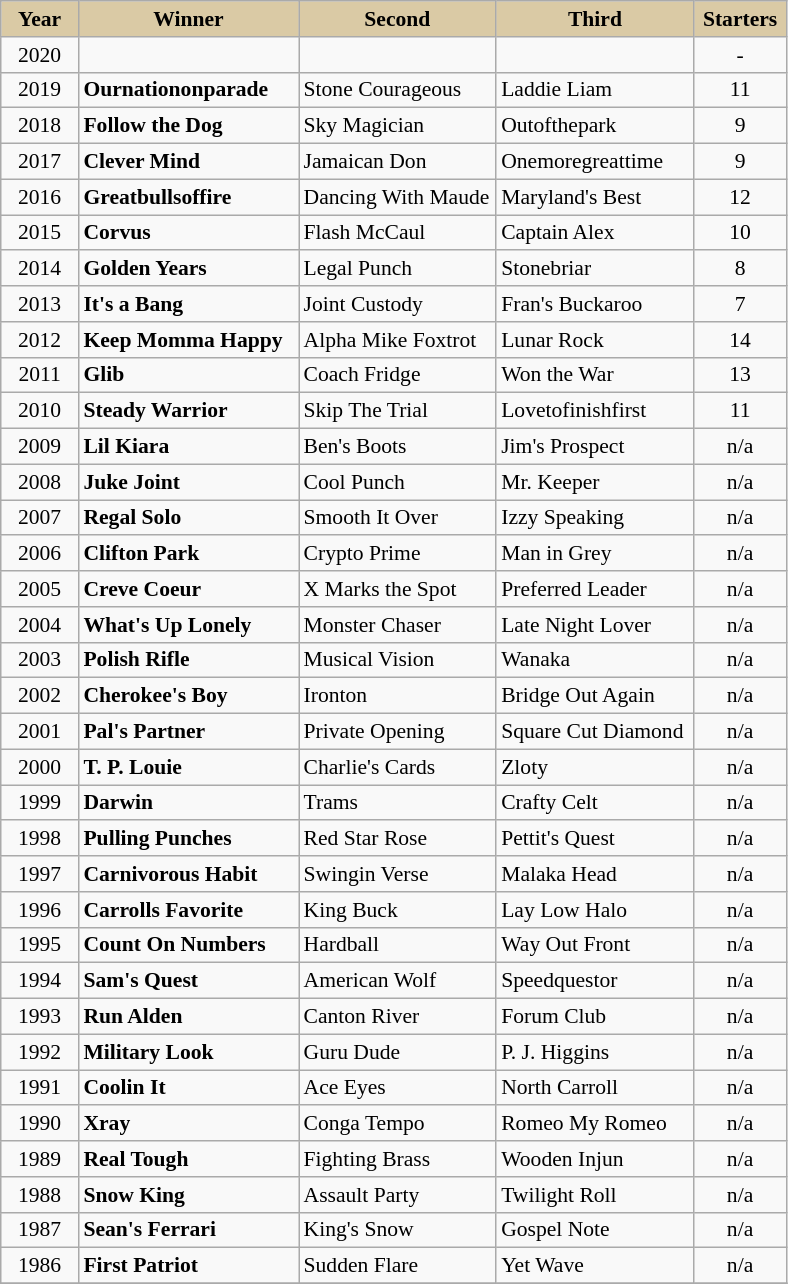<table class = "wikitable sortable" | border="1" cellpadding="0" style="border-collapse: collapse; font-size:90%">
<tr bgcolor="#DACAA5" align="center">
<td width="45px"><strong>Year</strong> <br></td>
<td width="140px"><strong>Winner</strong> <br></td>
<td width="125px"><strong>Second</strong> <br></td>
<td width="125px"><strong>Third</strong> <br></td>
<td width="55px"><strong>Starters</strong></td>
</tr>
<tr>
<td align=center>2020</td>
<td></td>
<td></td>
<td></td>
<td align=center>-</td>
</tr>
<tr>
<td align=center>2019</td>
<td><strong>Ournationonparade</strong></td>
<td>Stone Courageous</td>
<td>Laddie Liam</td>
<td align=center>11</td>
</tr>
<tr>
<td align=center>2018</td>
<td><strong>Follow the Dog</strong></td>
<td>Sky Magician</td>
<td>Outofthepark</td>
<td align=center>9</td>
</tr>
<tr>
<td align=center>2017</td>
<td><strong>Clever Mind</strong></td>
<td>Jamaican Don</td>
<td>Onemoregreattime</td>
<td align=center>9</td>
</tr>
<tr>
<td align=center>2016</td>
<td><strong>Greatbullsoffire</strong></td>
<td>Dancing With Maude</td>
<td>Maryland's Best</td>
<td align=center>12</td>
</tr>
<tr>
<td align=center>2015</td>
<td><strong>Corvus</strong></td>
<td>Flash McCaul</td>
<td>Captain Alex</td>
<td align=center>10</td>
</tr>
<tr>
<td align=center>2014</td>
<td><strong>Golden Years</strong></td>
<td>Legal Punch</td>
<td>Stonebriar</td>
<td align=center>8</td>
</tr>
<tr>
<td align=center>2013</td>
<td><strong>It's a Bang</strong></td>
<td>Joint Custody</td>
<td>Fran's Buckaroo</td>
<td align=center>7</td>
</tr>
<tr>
<td align=center>2012</td>
<td><strong>Keep Momma Happy</strong></td>
<td>Alpha Mike Foxtrot</td>
<td>Lunar Rock</td>
<td align=center>14</td>
</tr>
<tr>
<td align=center>2011</td>
<td><strong>Glib</strong></td>
<td>Coach Fridge</td>
<td>Won the War</td>
<td align=center>13</td>
</tr>
<tr>
<td align=center>2010</td>
<td><strong>Steady Warrior</strong></td>
<td>Skip The Trial</td>
<td>Lovetofinishfirst</td>
<td align=center>11</td>
</tr>
<tr>
<td align=center>2009</td>
<td><strong>Lil Kiara</strong></td>
<td>Ben's Boots</td>
<td>Jim's Prospect</td>
<td align=center>n/a</td>
</tr>
<tr>
<td align=center>2008</td>
<td><strong>Juke Joint</strong></td>
<td>Cool Punch</td>
<td>Mr. Keeper</td>
<td align=center>n/a</td>
</tr>
<tr>
<td align=center>2007</td>
<td><strong>Regal Solo</strong></td>
<td>Smooth It Over</td>
<td>Izzy Speaking</td>
<td align=center>n/a</td>
</tr>
<tr>
<td align=center>2006</td>
<td><strong>Clifton Park</strong></td>
<td>Crypto Prime</td>
<td>Man in Grey</td>
<td align=center>n/a</td>
</tr>
<tr>
<td align=center>2005</td>
<td><strong>Creve Coeur</strong></td>
<td>X Marks the Spot</td>
<td>Preferred Leader</td>
<td align=center>n/a</td>
</tr>
<tr>
<td align=center>2004</td>
<td><strong>What's Up Lonely</strong></td>
<td>Monster Chaser</td>
<td>Late Night Lover</td>
<td align=center>n/a</td>
</tr>
<tr>
<td align=center>2003</td>
<td><strong>Polish Rifle</strong></td>
<td>Musical Vision</td>
<td>Wanaka</td>
<td align=center>n/a</td>
</tr>
<tr>
<td align=center>2002</td>
<td><strong>Cherokee's Boy</strong></td>
<td>Ironton</td>
<td>Bridge Out Again</td>
<td align=center>n/a</td>
</tr>
<tr>
<td align=center>2001</td>
<td><strong>Pal's Partner</strong></td>
<td>Private Opening</td>
<td>Square Cut Diamond</td>
<td align=center>n/a</td>
</tr>
<tr>
<td align=center>2000</td>
<td><strong>T. P. Louie</strong></td>
<td>Charlie's Cards</td>
<td>Zloty</td>
<td align=center>n/a</td>
</tr>
<tr>
<td align=center>1999</td>
<td><strong>Darwin</strong></td>
<td>Trams</td>
<td>Crafty Celt</td>
<td align=center>n/a</td>
</tr>
<tr>
<td align=center>1998</td>
<td><strong>Pulling Punches</strong></td>
<td>Red Star Rose</td>
<td>Pettit's Quest</td>
<td align=center>n/a</td>
</tr>
<tr>
<td align=center>1997</td>
<td><strong>Carnivorous Habit</strong></td>
<td>Swingin Verse</td>
<td>Malaka Head</td>
<td align=center>n/a</td>
</tr>
<tr>
<td align=center>1996</td>
<td><strong>Carrolls Favorite</strong></td>
<td>King Buck</td>
<td>Lay Low Halo</td>
<td align=center>n/a</td>
</tr>
<tr>
<td align=center>1995</td>
<td><strong>Count On Numbers</strong></td>
<td>Hardball</td>
<td>Way Out Front</td>
<td align=center>n/a</td>
</tr>
<tr>
<td align=center>1994</td>
<td><strong>Sam's Quest</strong></td>
<td>American Wolf</td>
<td>Speedquestor</td>
<td align=center>n/a</td>
</tr>
<tr>
<td align=center>1993</td>
<td><strong>Run Alden</strong></td>
<td>Canton River</td>
<td>Forum Club</td>
<td align=center>n/a</td>
</tr>
<tr>
<td align=center>1992</td>
<td><strong>Military Look</strong></td>
<td>Guru Dude</td>
<td>P. J. Higgins</td>
<td align=center>n/a</td>
</tr>
<tr>
<td align=center>1991</td>
<td><strong>Coolin It</strong></td>
<td>Ace Eyes</td>
<td>North Carroll</td>
<td align=center>n/a</td>
</tr>
<tr>
<td align=center>1990</td>
<td><strong>Xray</strong></td>
<td>Conga Tempo</td>
<td>Romeo My Romeo</td>
<td align=center>n/a</td>
</tr>
<tr>
<td align=center>1989</td>
<td><strong>Real Tough</strong></td>
<td>Fighting Brass</td>
<td>Wooden Injun</td>
<td align=center>n/a</td>
</tr>
<tr>
<td align=center>1988</td>
<td><strong>Snow King</strong></td>
<td>Assault Party</td>
<td>Twilight Roll</td>
<td align=center>n/a</td>
</tr>
<tr>
<td align=center>1987</td>
<td><strong>Sean's Ferrari</strong></td>
<td>King's Snow</td>
<td>Gospel Note</td>
<td align=center>n/a</td>
</tr>
<tr>
<td align=center>1986</td>
<td><strong>First Patriot</strong></td>
<td>Sudden Flare</td>
<td>Yet Wave</td>
<td align=center>n/a</td>
</tr>
<tr>
</tr>
</table>
